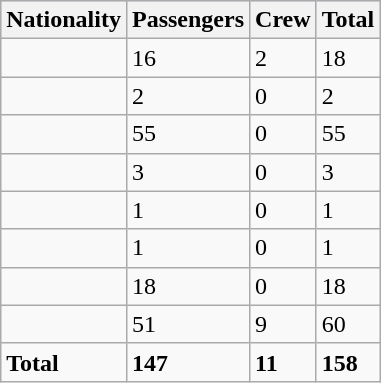<table class="wikitable sortable">
<tr style="background:#ccf;">
<th>Nationality</th>
<th>Passengers</th>
<th>Crew</th>
<th>Total</th>
</tr>
<tr valign=top>
<td></td>
<td>16</td>
<td>2</td>
<td>18</td>
</tr>
<tr valign=top>
<td></td>
<td>2</td>
<td>0</td>
<td>2</td>
</tr>
<tr valign=top>
<td></td>
<td>55</td>
<td>0</td>
<td>55</td>
</tr>
<tr valign=top>
<td></td>
<td>3</td>
<td>0</td>
<td>3</td>
</tr>
<tr valign=top>
<td></td>
<td>1</td>
<td>0</td>
<td>1</td>
</tr>
<tr valign=top>
<td></td>
<td>1</td>
<td>0</td>
<td>1</td>
</tr>
<tr valign=top>
<td></td>
<td>18</td>
<td>0</td>
<td>18</td>
</tr>
<tr valign=top>
<td></td>
<td>51</td>
<td>9</td>
<td>60</td>
</tr>
<tr valign=top>
<td><strong>Total</strong></td>
<td><strong>147</strong></td>
<td><strong>11</strong></td>
<td><strong>158</strong></td>
</tr>
</table>
